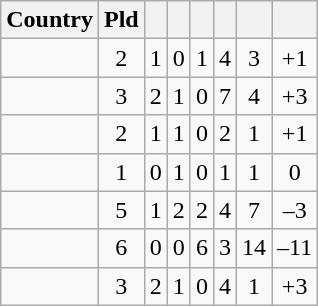<table class="wikitable sortable" style="text-align:center;">
<tr>
<th>Country</th>
<th>Pld</th>
<th></th>
<th></th>
<th></th>
<th></th>
<th></th>
<th data-sort-type=number></th>
</tr>
<tr>
<td style="text-align:left;"></td>
<td>2</td>
<td>1</td>
<td>0</td>
<td>1</td>
<td>4</td>
<td>3</td>
<td>+1</td>
</tr>
<tr>
<td style="text-align:left;"></td>
<td>3</td>
<td>2</td>
<td>1</td>
<td>0</td>
<td>7</td>
<td>4</td>
<td>+3</td>
</tr>
<tr>
<td style="text-align:left;"></td>
<td>2</td>
<td>1</td>
<td>1</td>
<td>0</td>
<td>2</td>
<td>1</td>
<td>+1</td>
</tr>
<tr>
<td style="text-align:left;"></td>
<td>1</td>
<td>0</td>
<td>1</td>
<td>0</td>
<td>1</td>
<td>1</td>
<td>0</td>
</tr>
<tr>
<td style="text-align:left;"></td>
<td>5</td>
<td>1</td>
<td>2</td>
<td>2</td>
<td>4</td>
<td>7</td>
<td>–3</td>
</tr>
<tr>
<td style="text-align:left;"></td>
<td>6</td>
<td>0</td>
<td>0</td>
<td>6</td>
<td>3</td>
<td>14</td>
<td>–11</td>
</tr>
<tr>
<td style="text-align:left;"></td>
<td>3</td>
<td>2</td>
<td>1</td>
<td>0</td>
<td>4</td>
<td>1</td>
<td>+3</td>
</tr>
</table>
